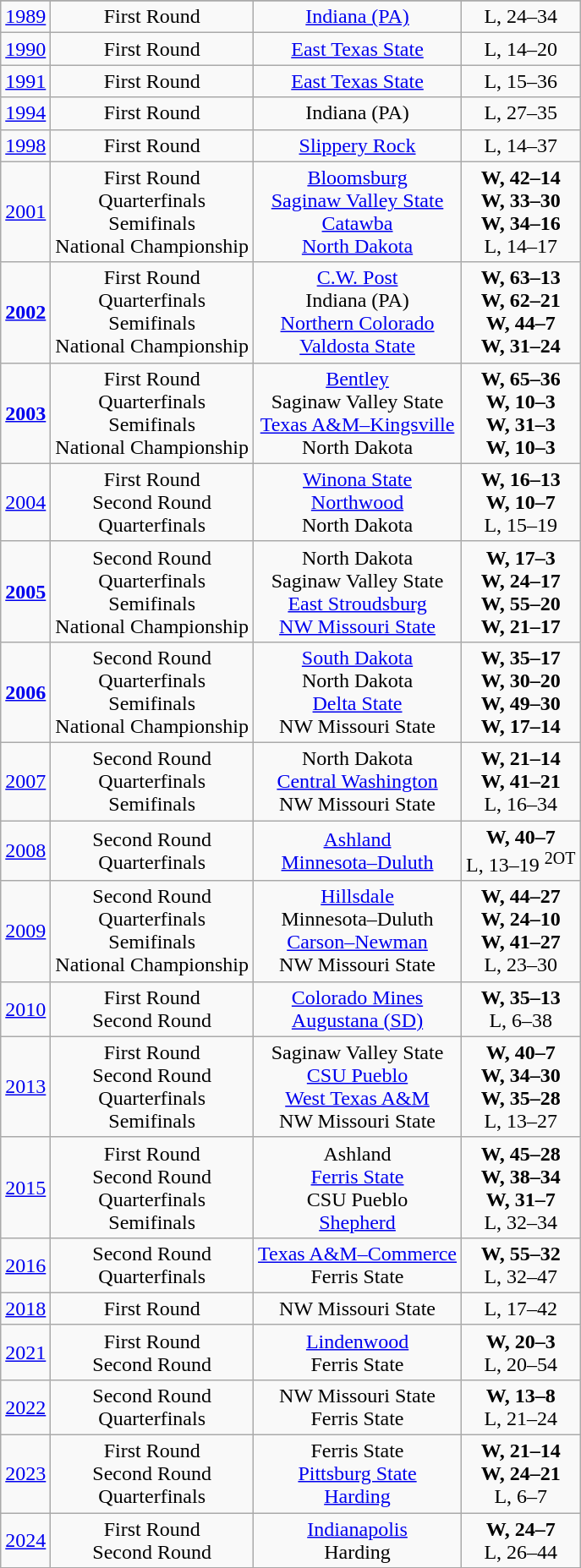<table class="wikitable">
<tr>
</tr>
<tr align="center">
<td><a href='#'>1989</a></td>
<td>First Round</td>
<td><a href='#'>Indiana (PA)</a></td>
<td>L, 24–34</td>
</tr>
<tr align="center">
<td><a href='#'>1990</a></td>
<td>First Round</td>
<td><a href='#'>East Texas State</a></td>
<td>L, 14–20</td>
</tr>
<tr align="center">
<td><a href='#'>1991</a></td>
<td>First Round</td>
<td><a href='#'>East Texas State</a></td>
<td>L, 15–36</td>
</tr>
<tr align="center">
<td><a href='#'>1994</a></td>
<td>First Round</td>
<td>Indiana (PA)</td>
<td>L, 27–35</td>
</tr>
<tr align="center">
<td><a href='#'>1998</a></td>
<td>First Round</td>
<td><a href='#'>Slippery Rock</a></td>
<td>L, 14–37</td>
</tr>
<tr align="center">
<td><a href='#'>2001</a></td>
<td>First Round<br>Quarterfinals<br>Semifinals<br>National Championship</td>
<td><a href='#'>Bloomsburg</a><br><a href='#'>Saginaw Valley State</a><br><a href='#'>Catawba</a><br><a href='#'>North Dakota</a></td>
<td><strong>W, 42–14</strong><br><strong>W, 33–30</strong><br><strong>W, 34–16</strong><br>L, 14–17</td>
</tr>
<tr align="center">
<td><strong><a href='#'>2002</a></strong></td>
<td>First Round<br>Quarterfinals<br>Semifinals<br>National Championship</td>
<td><a href='#'>C.W. Post</a><br>Indiana (PA)<br><a href='#'>Northern Colorado</a><br><a href='#'>Valdosta State</a></td>
<td><strong>W, 63–13</strong><br><strong>W, 62–21</strong><br><strong>W, 44–7</strong><br><strong>W, 31–24</strong></td>
</tr>
<tr align="center">
<td><strong><a href='#'>2003</a></strong></td>
<td>First Round<br>Quarterfinals<br>Semifinals<br>National Championship</td>
<td><a href='#'>Bentley</a><br>Saginaw Valley State<br><a href='#'>Texas A&M–Kingsville</a><br>North Dakota</td>
<td><strong>W, 65–36</strong><br><strong>W, 10–3</strong><br><strong>W, 31–3</strong><br><strong>W, 10–3</strong></td>
</tr>
<tr align="center">
<td><a href='#'>2004</a></td>
<td>First Round<br>Second Round<br>Quarterfinals</td>
<td><a href='#'>Winona State</a><br><a href='#'>Northwood</a><br>North Dakota</td>
<td><strong>W, 16–13</strong><br><strong>W, 10–7</strong><br>L, 15–19</td>
</tr>
<tr align="center">
<td><strong><a href='#'>2005</a></strong></td>
<td>Second Round<br>Quarterfinals<br>Semifinals<br>National Championship</td>
<td>North Dakota<br>Saginaw Valley State<br><a href='#'>East Stroudsburg</a><br><a href='#'>NW Missouri State</a></td>
<td><strong>W, 17–3</strong><br><strong>W, 24–17</strong><br><strong>W, 55–20</strong><br><strong>W, 21–17</strong></td>
</tr>
<tr align="center">
<td><strong><a href='#'>2006</a></strong></td>
<td>Second Round<br>Quarterfinals<br>Semifinals<br>National Championship</td>
<td><a href='#'>South Dakota</a><br>North Dakota<br><a href='#'>Delta State</a><br>NW Missouri State</td>
<td><strong>W, 35–17</strong><br><strong>W, 30–20</strong><br><strong>W, 49–30</strong><br><strong>W, 17–14</strong></td>
</tr>
<tr align="center">
<td><a href='#'>2007</a></td>
<td>Second Round<br>Quarterfinals<br>Semifinals</td>
<td>North Dakota<br><a href='#'>Central Washington</a><br>NW Missouri State</td>
<td><strong>W, 21–14</strong><br><strong>W, 41–21</strong><br>L, 16–34</td>
</tr>
<tr align="center">
<td><a href='#'>2008</a></td>
<td>Second Round<br>Quarterfinals</td>
<td><a href='#'>Ashland</a><br><a href='#'>Minnesota–Duluth</a></td>
<td><strong>W, 40–7</strong><br>L, 13–19 <sup>2OT</sup></td>
</tr>
<tr align="center">
<td><a href='#'>2009</a></td>
<td>Second Round<br>Quarterfinals<br>Semifinals<br>National Championship</td>
<td><a href='#'>Hillsdale</a><br>Minnesota–Duluth<br><a href='#'>Carson–Newman</a><br>NW Missouri State</td>
<td><strong>W, 44–27</strong><br><strong>W, 24–10</strong><br><strong>W, 41–27</strong><br>L, 23–30</td>
</tr>
<tr align="center">
<td><a href='#'>2010</a></td>
<td>First Round<br>Second Round</td>
<td><a href='#'>Colorado Mines</a><br><a href='#'>Augustana (SD)</a></td>
<td><strong>W, 35–13</strong><br>L, 6–38</td>
</tr>
<tr align="center">
<td><a href='#'>2013</a></td>
<td>First Round<br>Second Round<br>Quarterfinals<br>Semifinals</td>
<td>Saginaw Valley State<br><a href='#'>CSU Pueblo</a><br><a href='#'>West Texas A&M</a><br>NW Missouri State</td>
<td><strong>W, 40–7</strong><br><strong>W, 34–30</strong><br><strong>W, 35–28</strong><br>L, 13–27</td>
</tr>
<tr align="center">
<td><a href='#'>2015</a></td>
<td>First Round<br>Second Round<br>Quarterfinals<br>Semifinals</td>
<td>Ashland<br><a href='#'>Ferris State</a><br>CSU Pueblo<br><a href='#'>Shepherd</a></td>
<td><strong>W, 45–28</strong><br><strong>W, 38–34</strong><br><strong>W, 31–7</strong><br>L, 32–34</td>
</tr>
<tr align="center">
<td><a href='#'>2016</a></td>
<td>Second Round<br>Quarterfinals</td>
<td><a href='#'>Texas A&M–Commerce</a><br>Ferris State</td>
<td><strong>W, 55–32</strong><br>L, 32–47</td>
</tr>
<tr align="center">
<td><a href='#'>2018</a></td>
<td>First Round</td>
<td>NW Missouri State</td>
<td>L, 17–42</td>
</tr>
<tr align="center">
<td><a href='#'>2021</a></td>
<td>First Round<br>Second Round</td>
<td><a href='#'>Lindenwood</a><br>Ferris State</td>
<td><strong>W, 20–3</strong><br>L, 20–54</td>
</tr>
<tr align="center">
<td><a href='#'>2022</a></td>
<td>Second Round<br>Quarterfinals</td>
<td>NW Missouri State<br>Ferris State</td>
<td><strong>W, 13–8</strong><br>L, 21–24</td>
</tr>
<tr align="center">
<td><a href='#'>2023</a></td>
<td>First Round<br>Second Round<br>Quarterfinals</td>
<td>Ferris State<br><a href='#'>Pittsburg State</a><br><a href='#'>Harding</a></td>
<td><strong>W, 21–14</strong><br><strong>W, 24–21</strong><br>L, 6–7</td>
</tr>
<tr align="center">
<td><a href='#'>2024</a></td>
<td>First Round<br>Second Round</td>
<td><a href='#'>Indianapolis</a><br>Harding</td>
<td><strong>W, 24–7</strong><br>L, 26–44</td>
</tr>
</table>
